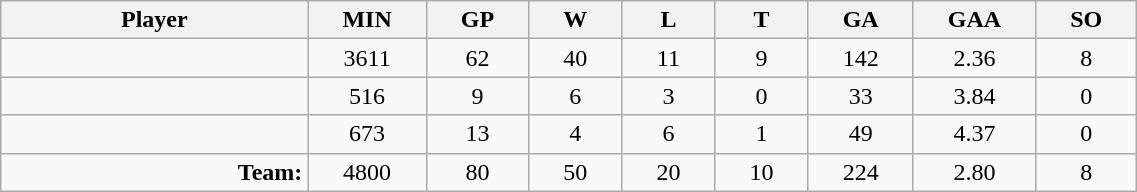<table class="wikitable sortable" width="60%">
<tr>
<th bgcolor="#DDDDFF" width="10%">Player</th>
<th width="3%" bgcolor="#DDDDFF" title="Minutes played">MIN</th>
<th width="3%" bgcolor="#DDDDFF" title="Games played in">GP</th>
<th width="3%" bgcolor="#DDDDFF" title="Wins">W</th>
<th width="3%" bgcolor="#DDDDFF"title="Losses">L</th>
<th width="3%" bgcolor="#DDDDFF" title="Ties">T</th>
<th width="3%" bgcolor="#DDDDFF" title="Goals against">GA</th>
<th width="3%" bgcolor="#DDDDFF" title="Goals against average">GAA</th>
<th width="3%" bgcolor="#DDDDFF"title="Shut-outs">SO</th>
</tr>
<tr align="center">
<td align="right"></td>
<td>3611</td>
<td>62</td>
<td>40</td>
<td>11</td>
<td>9</td>
<td>142</td>
<td>2.36</td>
<td>8</td>
</tr>
<tr align="center">
<td align="right"></td>
<td>516</td>
<td>9</td>
<td>6</td>
<td>3</td>
<td>0</td>
<td>33</td>
<td>3.84</td>
<td>0</td>
</tr>
<tr align="center">
<td align="right"></td>
<td>673</td>
<td>13</td>
<td>4</td>
<td>6</td>
<td>1</td>
<td>49</td>
<td>4.37</td>
<td>0</td>
</tr>
<tr align="center">
<td align="right"><strong>Team:</strong></td>
<td>4800</td>
<td>80</td>
<td>50</td>
<td>20</td>
<td>10</td>
<td>224</td>
<td>2.80</td>
<td>8</td>
</tr>
</table>
